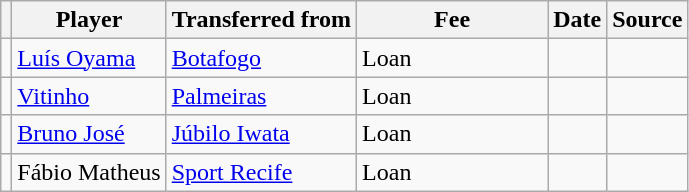<table class="wikitable plainrowheaders sortable">
<tr>
<th></th>
<th scope="col">Player</th>
<th>Transferred from</th>
<th style="width: 120px;">Fee</th>
<th scope="col">Date</th>
<th scope="col">Source</th>
</tr>
<tr>
<td align="center"></td>
<td> <a href='#'>Luís Oyama</a></td>
<td> <a href='#'>Botafogo</a></td>
<td>Loan</td>
<td></td>
<td></td>
</tr>
<tr>
<td align="center"></td>
<td> <a href='#'>Vitinho</a></td>
<td> <a href='#'>Palmeiras</a></td>
<td>Loan</td>
<td></td>
<td></td>
</tr>
<tr>
<td align="center"></td>
<td> <a href='#'>Bruno José</a></td>
<td> <a href='#'>Júbilo Iwata</a></td>
<td>Loan</td>
<td></td>
<td></td>
</tr>
<tr>
<td align="center"></td>
<td> Fábio Matheus</td>
<td> <a href='#'>Sport Recife</a></td>
<td>Loan</td>
<td></td>
<td></td>
</tr>
</table>
